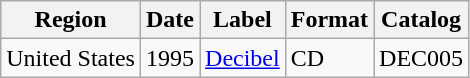<table class="wikitable">
<tr>
<th>Region</th>
<th>Date</th>
<th>Label</th>
<th>Format</th>
<th>Catalog</th>
</tr>
<tr>
<td>United States</td>
<td>1995</td>
<td><a href='#'>Decibel</a></td>
<td>CD</td>
<td>DEC005</td>
</tr>
</table>
